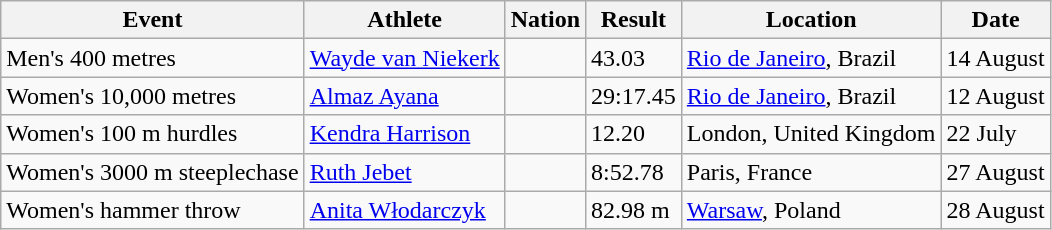<table class="wikitable sortable" style="text-align: left;">
<tr>
<th>Event</th>
<th>Athlete</th>
<th>Nation</th>
<th>Result</th>
<th>Location</th>
<th>Date</th>
</tr>
<tr>
<td>Men's 400 metres</td>
<td><a href='#'>Wayde van Niekerk</a></td>
<td></td>
<td>43.03</td>
<td><a href='#'>Rio de Janeiro</a>, Brazil</td>
<td>14 August</td>
</tr>
<tr>
<td>Women's 10,000 metres</td>
<td><a href='#'>Almaz Ayana</a></td>
<td></td>
<td>29:17.45</td>
<td><a href='#'>Rio de Janeiro</a>, Brazil</td>
<td>12 August</td>
</tr>
<tr>
<td>Women's 100 m hurdles</td>
<td><a href='#'>Kendra Harrison</a></td>
<td></td>
<td>12.20</td>
<td>London, United Kingdom</td>
<td>22 July</td>
</tr>
<tr>
<td>Women's 3000 m steeplechase</td>
<td><a href='#'>Ruth Jebet</a></td>
<td></td>
<td>8:52.78</td>
<td>Paris, France</td>
<td>27 August</td>
</tr>
<tr>
<td>Women's hammer throw</td>
<td><a href='#'>Anita Włodarczyk</a></td>
<td></td>
<td>82.98 m</td>
<td><a href='#'>Warsaw</a>, Poland</td>
<td>28 August</td>
</tr>
</table>
